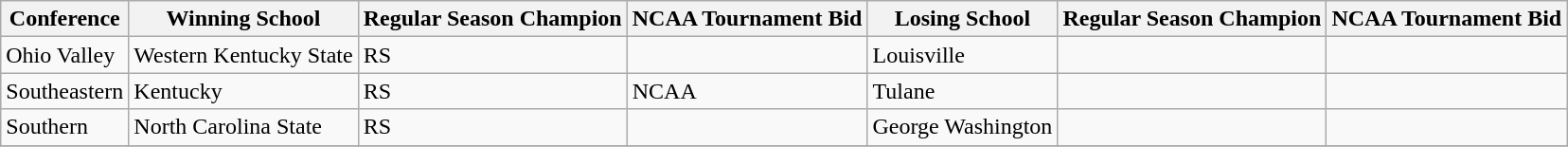<table class="wikitable">
<tr>
<th>Conference</th>
<th>Winning School</th>
<th>Regular Season Champion</th>
<th>NCAA Tournament Bid</th>
<th>Losing School</th>
<th>Regular Season Champion</th>
<th>NCAA Tournament Bid</th>
</tr>
<tr>
<td>Ohio Valley</td>
<td>Western Kentucky State</td>
<td>RS</td>
<td></td>
<td>Louisville</td>
<td></td>
<td></td>
</tr>
<tr>
<td>Southeastern</td>
<td>Kentucky</td>
<td>RS</td>
<td>NCAA</td>
<td>Tulane</td>
<td></td>
<td></td>
</tr>
<tr>
<td>Southern</td>
<td>North Carolina State</td>
<td>RS</td>
<td></td>
<td>George Washington</td>
<td></td>
<td></td>
</tr>
<tr>
</tr>
</table>
